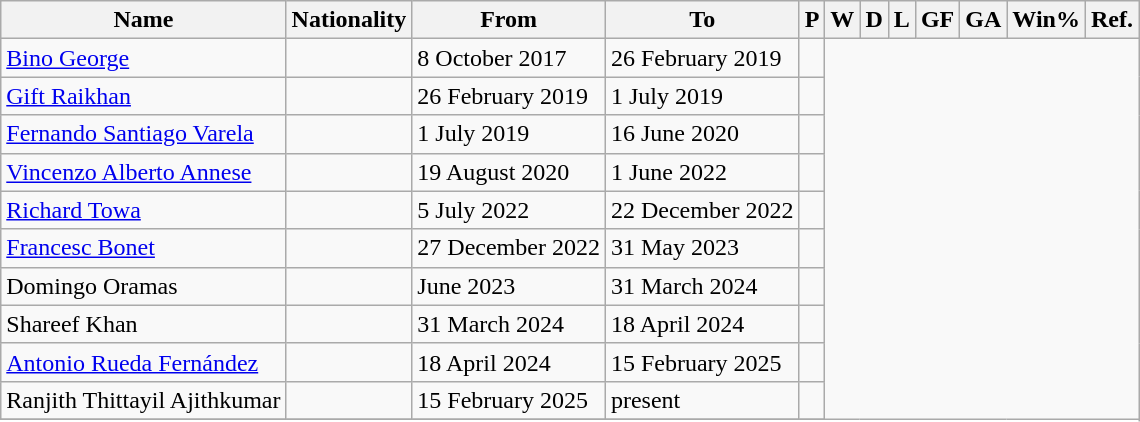<table class="wikitable plainrowheaders sortable" style="text-align:center">
<tr>
<th>Name</th>
<th>Nationality</th>
<th>From</th>
<th class="unsortable">To</th>
<th>P</th>
<th>W</th>
<th>D</th>
<th>L</th>
<th>GF</th>
<th>GA</th>
<th>Win%</th>
<th>Ref.</th>
</tr>
<tr>
<td scope=row style=text-align:left><a href='#'>Bino George</a></td>
<td style="text-align:left"></td>
<td style="text-align:left">8 October 2017</td>
<td style="text-align:left">26 February 2019<br></td>
<td></td>
</tr>
<tr>
<td scope=row style=text-align:left><a href='#'>Gift Raikhan</a></td>
<td style="text-align:left"></td>
<td style="text-align:left">26 February 2019</td>
<td style="text-align:left">1 July 2019<br></td>
<td></td>
</tr>
<tr>
<td scope=row style=text-align:left><a href='#'>Fernando Santiago Varela</a></td>
<td style="text-align:left"></td>
<td style="text-align:left">1 July 2019</td>
<td style="text-align:left">16 June 2020<br></td>
<td></td>
</tr>
<tr>
<td scope=row style=text-align:left><a href='#'>Vincenzo Alberto Annese</a></td>
<td style="text-align:left"></td>
<td style="text-align:left">19 August 2020</td>
<td style="text-align:left">1 June 2022<br></td>
<td></td>
</tr>
<tr>
<td scope=row style=text-align:left><a href='#'>Richard Towa</a></td>
<td style="text-align:left"></td>
<td style="text-align:left">5 July 2022</td>
<td style="text-align:left">22 December 2022<br></td>
<td></td>
</tr>
<tr>
<td scope=row style=text-align:left><a href='#'>Francesc Bonet</a></td>
<td style="text-align:left"></td>
<td style="text-align:left">27 December 2022</td>
<td style="text-align:left">31 May 2023<br></td>
<td></td>
</tr>
<tr>
<td scope=row style=text-align:left>Domingo Oramas</td>
<td style="text-align:left"></td>
<td style="text-align:left">June 2023</td>
<td style="text-align:left">31 March 2024<br></td>
<td></td>
</tr>
<tr>
<td scope=row style=text-align:left>Shareef Khan </td>
<td style="text-align:left"></td>
<td style="text-align:left">31 March 2024</td>
<td style="text-align:left">18 April 2024<br></td>
<td></td>
</tr>
<tr>
<td scope=row style=text-align:left><a href='#'>Antonio Rueda Fernández</a></td>
<td style="text-align:left"></td>
<td style="text-align:left">18 April 2024</td>
<td style="text-align:left">15 February 2025<br></td>
<td></td>
</tr>
<tr>
<td scope=row style=text-align:left>Ranjith Thittayil Ajithkumar </td>
<td style="text-align:left"></td>
<td style="text-align:left">15 February 2025</td>
<td style="text-align:left">present<br></td>
<td></td>
</tr>
<tr>
</tr>
</table>
